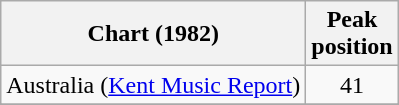<table class="wikitable sortable plainrowheaders">
<tr>
<th>Chart (1982)</th>
<th>Peak<br>position</th>
</tr>
<tr>
<td>Australia (<a href='#'>Kent Music Report</a>)</td>
<td style="text-align:center;">41</td>
</tr>
<tr>
</tr>
<tr>
</tr>
<tr>
</tr>
</table>
